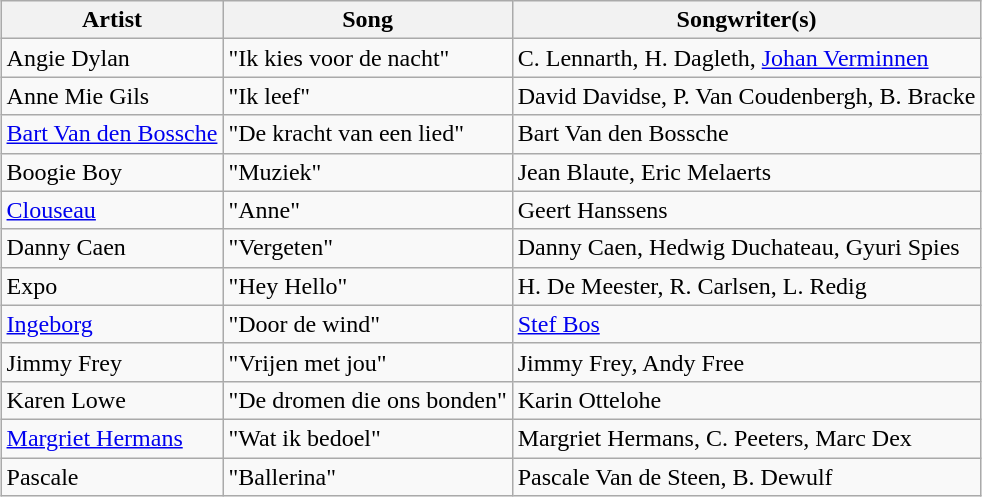<table class="wikitable" style="margin: 1em auto 1em auto; text-align:left">
<tr>
<th>Artist</th>
<th>Song</th>
<th>Songwriter(s)</th>
</tr>
<tr>
<td>Angie Dylan</td>
<td>"Ik kies voor de nacht"</td>
<td>C. Lennarth, H. Dagleth, <a href='#'>Johan Verminnen</a></td>
</tr>
<tr>
<td>Anne Mie Gils</td>
<td>"Ik leef"</td>
<td>David Davidse, P. Van Coudenbergh, B. Bracke</td>
</tr>
<tr>
<td><a href='#'>Bart Van den Bossche</a></td>
<td>"De kracht van een lied"</td>
<td>Bart Van den Bossche</td>
</tr>
<tr>
<td>Boogie Boy</td>
<td>"Muziek"</td>
<td>Jean Blaute, Eric Melaerts</td>
</tr>
<tr>
<td><a href='#'>Clouseau</a></td>
<td>"Anne"</td>
<td>Geert Hanssens</td>
</tr>
<tr>
<td>Danny Caen</td>
<td>"Vergeten"</td>
<td>Danny Caen, Hedwig Duchateau, Gyuri Spies</td>
</tr>
<tr>
<td>Expo</td>
<td>"Hey Hello"</td>
<td>H. De Meester, R. Carlsen, L. Redig</td>
</tr>
<tr>
<td><a href='#'>Ingeborg</a></td>
<td>"Door de wind"</td>
<td><a href='#'>Stef Bos</a></td>
</tr>
<tr>
<td>Jimmy Frey</td>
<td>"Vrijen met jou"</td>
<td>Jimmy Frey, Andy Free</td>
</tr>
<tr>
<td>Karen Lowe</td>
<td>"De dromen die ons bonden"</td>
<td>Karin Ottelohe</td>
</tr>
<tr>
<td><a href='#'>Margriet Hermans</a></td>
<td>"Wat ik bedoel"</td>
<td>Margriet Hermans, C. Peeters, Marc Dex</td>
</tr>
<tr>
<td>Pascale</td>
<td>"Ballerina"</td>
<td>Pascale Van de Steen, B. Dewulf</td>
</tr>
</table>
